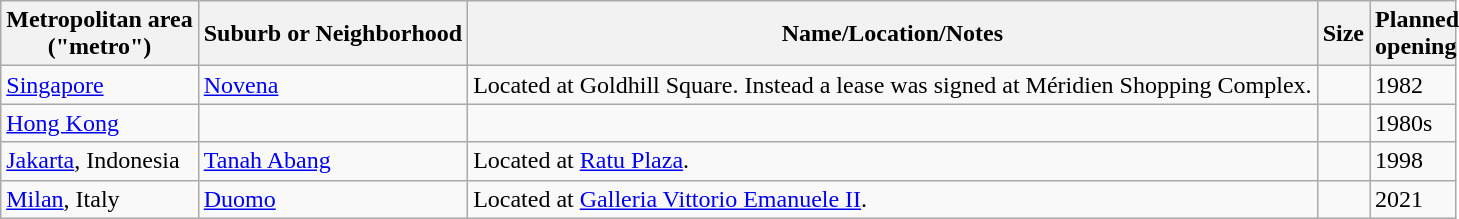<table class="wikitable sortable">
<tr>
<th>Metropolitan area<br>("metro")</th>
<th>Suburb or Neighborhood</th>
<th>Name/Location/Notes</th>
<th>Size</th>
<th style="max-width:50px">Planned opening</th>
</tr>
<tr>
<td><a href='#'>Singapore</a> </td>
<td><a href='#'>Novena</a></td>
<td>Located at Goldhill Square. Instead a lease was signed at Méridien Shopping Complex.</td>
<td></td>
<td>1982</td>
</tr>
<tr>
<td><a href='#'>Hong Kong</a> </td>
<td></td>
<td></td>
<td></td>
<td>1980s</td>
</tr>
<tr>
<td><a href='#'>Jakarta</a>, Indonesia </td>
<td><a href='#'>Tanah Abang</a></td>
<td>Located at <a href='#'>Ratu Plaza</a>.</td>
<td></td>
<td>1998</td>
</tr>
<tr>
<td><a href='#'>Milan</a>, Italy </td>
<td><a href='#'>Duomo</a></td>
<td>Located at <a href='#'>Galleria Vittorio Emanuele II</a>.</td>
<td></td>
<td>2021</td>
</tr>
</table>
